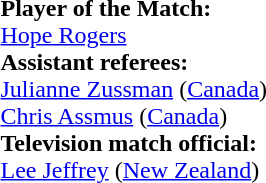<table style="width:100%">
<tr>
<td><br><strong>Player of the Match:</strong>
<br><a href='#'>Hope Rogers</a>
<br><strong>Assistant referees:</strong>
<br><a href='#'>Julianne Zussman</a> (<a href='#'>Canada</a>)
<br><a href='#'>Chris Assmus</a> (<a href='#'>Canada</a>)
<br><strong>Television match official:</strong>
<br><a href='#'>Lee Jeffrey</a> (<a href='#'>New Zealand</a>)</td>
</tr>
</table>
